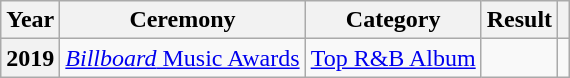<table class="wikitable plainrowheaders" style="border:none; margin:0;">
<tr>
<th scope="col">Year</th>
<th scope="col">Ceremony</th>
<th scope="col">Category</th>
<th scope="col">Result</th>
<th scope="col" class="unsortable"></th>
</tr>
<tr>
<th scope="row">2019</th>
<td><a href='#'><em>Billboard</em> Music Awards</a></td>
<td><a href='#'>Top R&B Album</a></td>
<td></td>
<td></td>
</tr>
</table>
